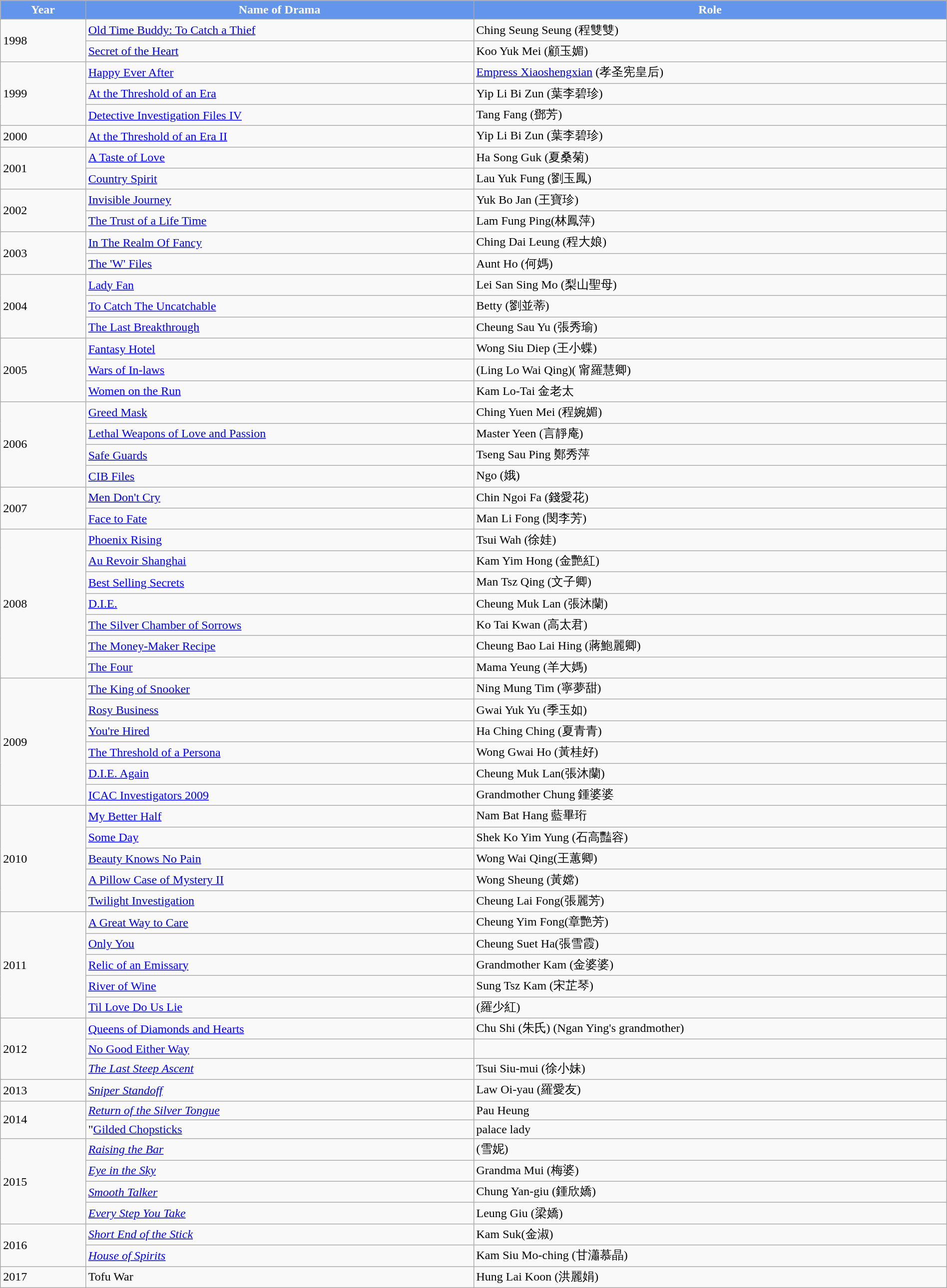<table class="wikitable" width="100%">
<tr style="background:cornflowerblue; color:white" align=center>
<td style="width:9%"><strong>Year</strong></td>
<td><strong>Name of Drama</strong></td>
<td style="width:50%"><strong>Role</strong></td>
</tr>
<tr>
<td rowspan="2">1998</td>
<td><a href='#'>Old Time Buddy: To Catch a Thief</a></td>
<td>Ching Seung Seung (程雙雙)</td>
</tr>
<tr>
<td><a href='#'>Secret of the Heart</a></td>
<td>Koo Yuk Mei (顧玉媚)</td>
</tr>
<tr>
<td rowspan="3">1999</td>
<td><a href='#'>Happy Ever After</a></td>
<td><a href='#'>Empress Xiaoshengxian</a> (孝圣宪皇后)</td>
</tr>
<tr>
<td><a href='#'>At the Threshold of an Era</a></td>
<td>Yip Li Bi Zun (葉李碧珍)</td>
</tr>
<tr>
<td><a href='#'>Detective Investigation Files IV</a></td>
<td>Tang Fang (鄧芳)</td>
</tr>
<tr>
<td>2000</td>
<td><a href='#'>At the Threshold of an Era II</a></td>
<td>Yip Li Bi Zun (葉李碧珍)</td>
</tr>
<tr>
<td rowspan="2">2001</td>
<td><a href='#'>A Taste of Love</a></td>
<td>Ha Song Guk (夏桑菊)</td>
</tr>
<tr>
<td><a href='#'>Country Spirit</a></td>
<td>Lau Yuk Fung (劉玉鳳)</td>
</tr>
<tr>
<td rowspan="2">2002</td>
<td><a href='#'>Invisible Journey</a></td>
<td>Yuk Bo Jan (王寶珍)</td>
</tr>
<tr>
<td><a href='#'>The Trust of a Life Time</a></td>
<td>Lam Fung Ping(林鳳萍)</td>
</tr>
<tr>
<td rowspan="2">2003</td>
<td><a href='#'>In The Realm Of Fancy</a></td>
<td>Ching Dai Leung (程大娘)</td>
</tr>
<tr>
<td><a href='#'>The 'W' Files</a></td>
<td>Aunt Ho (何媽)</td>
</tr>
<tr>
<td rowspan="3">2004</td>
<td><a href='#'>Lady Fan</a></td>
<td>Lei San Sing Mo (梨山聖母)</td>
</tr>
<tr>
<td><a href='#'>To Catch The Uncatchable</a></td>
<td>Betty (劉並蒂)</td>
</tr>
<tr>
<td><a href='#'>The Last Breakthrough</a></td>
<td>Cheung Sau Yu (張秀瑜)</td>
</tr>
<tr>
<td rowspan="3">2005</td>
<td><a href='#'>Fantasy Hotel</a></td>
<td>Wong Siu Diep (王小蝶)</td>
</tr>
<tr>
<td><a href='#'>Wars of In-laws</a></td>
<td>(Ling Lo Wai Qing)( 甯羅慧卿)</td>
</tr>
<tr>
<td><a href='#'>Women on the Run</a></td>
<td>Kam Lo-Tai 金老太</td>
</tr>
<tr>
<td rowspan="4">2006</td>
<td><a href='#'>Greed Mask</a></td>
<td>Ching Yuen Mei (程婉媚)</td>
</tr>
<tr>
<td><a href='#'>Lethal Weapons of Love and Passion</a></td>
<td>Master Yeen (言靜庵)</td>
</tr>
<tr>
<td><a href='#'>Safe Guards</a></td>
<td>Tseng Sau Ping 鄭秀萍</td>
</tr>
<tr>
<td><a href='#'>CIB Files</a></td>
<td>Ngo (娥)</td>
</tr>
<tr>
<td rowspan="2">2007</td>
<td><a href='#'>Men Don't Cry</a></td>
<td>Chin Ngoi Fa (錢愛花)</td>
</tr>
<tr>
<td><a href='#'>Face to Fate</a></td>
<td>Man Li Fong (閔李芳)</td>
</tr>
<tr>
<td rowspan="7">2008</td>
<td><a href='#'>Phoenix Rising</a></td>
<td>Tsui Wah (徐娃)</td>
</tr>
<tr>
<td><a href='#'>Au Revoir Shanghai</a></td>
<td>Kam Yim Hong (金艷紅)</td>
</tr>
<tr>
<td><a href='#'>Best Selling Secrets</a></td>
<td>Man Tsz Qing (文子卿)</td>
</tr>
<tr>
<td><a href='#'>D.I.E.</a></td>
<td>Cheung Muk Lan (張沐蘭)</td>
</tr>
<tr>
<td><a href='#'>The Silver Chamber of Sorrows</a></td>
<td>Ko Tai Kwan (高太君)</td>
</tr>
<tr>
<td><a href='#'>The Money-Maker Recipe</a></td>
<td>Cheung Bao Lai Hing (蔣鮑麗卿)</td>
</tr>
<tr>
<td><a href='#'>The Four</a></td>
<td>Mama Yeung (羊大媽)</td>
</tr>
<tr>
<td rowspan="6">2009</td>
<td><a href='#'>The King of Snooker</a></td>
<td>Ning Mung Tim (寧夢甜)</td>
</tr>
<tr>
<td><a href='#'>Rosy Business</a></td>
<td>Gwai Yuk Yu (季玉如)</td>
</tr>
<tr>
<td><a href='#'>You're Hired</a></td>
<td>Ha Ching Ching (夏青青)</td>
</tr>
<tr>
<td><a href='#'>The Threshold of a Persona</a></td>
<td>Wong Gwai Ho (黃桂好)</td>
</tr>
<tr>
<td><a href='#'>D.I.E. Again</a></td>
<td>Cheung Muk Lan(張沐蘭)</td>
</tr>
<tr>
<td><a href='#'>ICAC Investigators 2009</a></td>
<td>Grandmother Chung 鍾婆婆</td>
</tr>
<tr>
<td rowspan="5">2010</td>
<td><a href='#'>My Better Half</a></td>
<td>Nam Bat Hang 藍畢珩</td>
</tr>
<tr>
<td><a href='#'>Some Day</a></td>
<td>Shek Ko Yim Yung (石高豔容)</td>
</tr>
<tr>
<td><a href='#'>Beauty Knows No Pain</a></td>
<td>Wong Wai Qing(王蕙卿)</td>
</tr>
<tr>
<td><a href='#'>A Pillow Case of Mystery II</a></td>
<td>Wong Sheung (黃嫦)</td>
</tr>
<tr>
<td><a href='#'>Twilight Investigation</a></td>
<td>Cheung Lai Fong(張麗芳)</td>
</tr>
<tr>
<td rowspan="5">2011</td>
<td><a href='#'>A Great Way to Care</a></td>
<td>Cheung Yim Fong(章艷芳)</td>
</tr>
<tr>
<td><a href='#'>Only You</a></td>
<td>Cheung Suet Ha(張雪霞)</td>
</tr>
<tr>
<td><a href='#'>Relic of an Emissary</a></td>
<td>Grandmother Kam (金婆婆)</td>
</tr>
<tr>
<td><a href='#'>River of Wine</a></td>
<td>Sung Tsz Kam (宋芷琴)</td>
</tr>
<tr>
<td><a href='#'>Til Love Do Us Lie</a></td>
<td>(羅少紅)</td>
</tr>
<tr>
<td rowspan="3">2012</td>
<td><a href='#'>Queens of Diamonds and Hearts</a></td>
<td>Chu Shi (朱氏) (Ngan Ying's grandmother)</td>
</tr>
<tr>
<td><a href='#'>No Good Either Way</a></td>
<td></td>
</tr>
<tr>
<td><em><a href='#'>The Last Steep Ascent</a></em></td>
<td>Tsui Siu-mui (徐小妹)</td>
</tr>
<tr>
<td>2013</td>
<td><em><a href='#'>Sniper Standoff</a></em></td>
<td>Law Oi-yau (羅愛友)</td>
</tr>
<tr>
<td rowspan="2">2014</td>
<td><em><a href='#'>Return of the Silver Tongue</a></em></td>
<td>Pau Heung</td>
</tr>
<tr>
<td>"<a href='#'>Gilded Chopsticks</a></td>
<td>palace lady</td>
</tr>
<tr>
<td rowspan="4">2015</td>
<td><em><a href='#'>Raising the Bar</a></em></td>
<td>(雪妮)</td>
</tr>
<tr>
<td><em><a href='#'>Eye in the Sky</a></em></td>
<td>Grandma Mui (梅婆)</td>
</tr>
<tr>
<td><em><a href='#'>Smooth Talker</a></em></td>
<td>Chung Yan-giu (鍾欣嬌)</td>
</tr>
<tr>
<td><em><a href='#'>Every Step You Take</a></em></td>
<td>Leung Giu (梁嬌)</td>
</tr>
<tr>
<td rowspan="2">2016</td>
<td><em><a href='#'>Short End of the Stick</a></em></td>
<td>Kam Suk(金淑)</td>
</tr>
<tr>
<td><em><a href='#'>House of Spirits</a></em></td>
<td>Kam Siu Mo-ching (甘瀟慕晶)</td>
</tr>
<tr>
<td>2017</td>
<td>Tofu War</td>
<td>Hung Lai Koon (洪麗娟)</td>
</tr>
</table>
